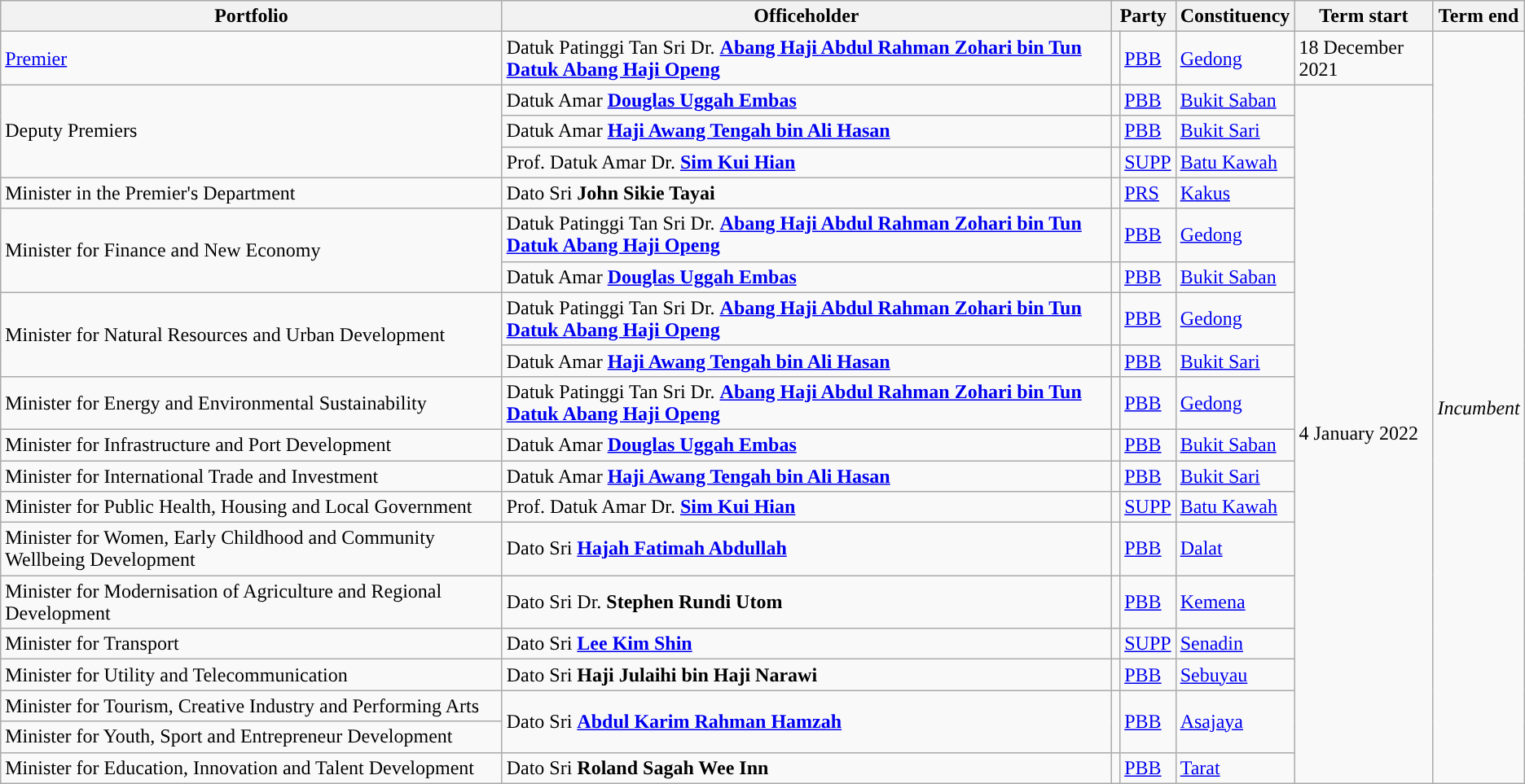<table class="wikitable sortable">
<tr>
<th>Portfolio</th>
<th>Officeholder</th>
<th colspan="2">Party</th>
<th>Constituency</th>
<th>Term start</th>
<th>Term end</th>
</tr>
<tr>
<td><a href='#'>Premier</a></td>
<td>Datuk Patinggi Tan Sri Dr. <strong><a href='#'>Abang Haji Abdul Rahman Zohari bin Tun Datuk Abang Haji Openg</a></strong></td>
<td style="background:"></td>
<td><a href='#'>PBB</a></td>
<td><a href='#'>Gedong</a></td>
<td>18 December 2021</td>
<td rowspan="20"><em>Incumbent</em></td>
</tr>
<tr>
<td rowspan="3">Deputy Premiers</td>
<td>Datuk Amar <strong><a href='#'>Douglas Uggah Embas</a></strong></td>
<td style="background:"></td>
<td><a href='#'>PBB</a></td>
<td><a href='#'>Bukit Saban</a></td>
<td rowspan="20">4 January 2022</td>
</tr>
<tr>
<td>Datuk Amar <strong><a href='#'>Haji Awang Tengah bin Ali Hasan</a></strong></td>
<td style="background:"></td>
<td><a href='#'>PBB</a></td>
<td><a href='#'>Bukit Sari</a></td>
</tr>
<tr>
<td>Prof. Datuk Amar Dr. <strong><a href='#'>Sim Kui Hian</a></strong></td>
<td></td>
<td><a href='#'>SUPP</a></td>
<td><a href='#'>Batu Kawah</a></td>
</tr>
<tr>
<td>Minister in the Premier's Department</td>
<td>Dato Sri <strong>John Sikie Tayai</strong></td>
<td></td>
<td><a href='#'>PRS</a></td>
<td><a href='#'>Kakus</a></td>
</tr>
<tr>
<td rowspan="2">Minister for Finance and New Economy</td>
<td>Datuk Patinggi Tan Sri Dr. <strong><a href='#'>Abang Haji Abdul Rahman Zohari bin Tun Datuk Abang Haji Openg</a></strong></td>
<td style="background:"></td>
<td><a href='#'>PBB</a></td>
<td><a href='#'>Gedong</a></td>
</tr>
<tr>
<td>Datuk Amar <strong><a href='#'>Douglas Uggah Embas</a></strong> <br> </td>
<td style="background:"></td>
<td><a href='#'>PBB</a></td>
<td><a href='#'>Bukit Saban</a></td>
</tr>
<tr>
<td rowspan="2">Minister for Natural Resources and Urban Development</td>
<td>Datuk Patinggi Tan Sri Dr. <strong><a href='#'>Abang Haji Abdul Rahman Zohari bin Tun Datuk Abang Haji Openg</a></strong></td>
<td style="background:"></td>
<td><a href='#'>PBB</a></td>
<td><a href='#'>Gedong</a></td>
</tr>
<tr>
<td>Datuk Amar <strong><a href='#'>Haji Awang Tengah bin Ali Hasan</a></strong> <br> </td>
<td style="background:"></td>
<td><a href='#'>PBB</a></td>
<td><a href='#'>Bukit Sari</a></td>
</tr>
<tr>
<td>Minister for Energy and Environmental Sustainability</td>
<td>Datuk Patinggi Tan Sri Dr. <strong><a href='#'>Abang Haji Abdul Rahman Zohari bin Tun Datuk Abang Haji Openg</a></strong></td>
<td style="background:"></td>
<td><a href='#'>PBB</a></td>
<td><a href='#'>Gedong</a></td>
</tr>
<tr>
<td>Minister for Infrastructure and Port Development</td>
<td>Datuk Amar <strong><a href='#'>Douglas Uggah Embas</a></strong></td>
<td style="background:"></td>
<td><a href='#'>PBB</a></td>
<td><a href='#'>Bukit Saban</a></td>
</tr>
<tr>
<td>Minister for International Trade and Investment</td>
<td>Datuk Amar <strong><a href='#'>Haji Awang Tengah bin Ali Hasan</a></strong></td>
<td style="background:"></td>
<td><a href='#'>PBB</a></td>
<td><a href='#'>Bukit Sari</a></td>
</tr>
<tr>
<td>Minister for Public Health, Housing and Local Government</td>
<td>Prof. Datuk Amar Dr. <strong><a href='#'>Sim Kui Hian</a></strong></td>
<td></td>
<td><a href='#'>SUPP</a></td>
<td><a href='#'>Batu Kawah</a></td>
</tr>
<tr>
<td>Minister for Women, Early Childhood and Community Wellbeing Development</td>
<td>Dato Sri <strong><a href='#'>Hajah Fatimah Abdullah</a></strong></td>
<td style="background:"></td>
<td><a href='#'>PBB</a></td>
<td><a href='#'>Dalat</a></td>
</tr>
<tr>
<td>Minister for Modernisation of Agriculture and Regional Development</td>
<td>Dato Sri Dr. <strong>Stephen Rundi Utom</strong></td>
<td style="background:"></td>
<td><a href='#'>PBB</a></td>
<td><a href='#'>Kemena</a></td>
</tr>
<tr>
<td>Minister for Transport</td>
<td>Dato Sri <strong><a href='#'>Lee Kim Shin</a></strong></td>
<td></td>
<td><a href='#'>SUPP</a></td>
<td><a href='#'>Senadin</a></td>
</tr>
<tr>
<td>Minister for Utility and Telecommunication</td>
<td>Dato Sri <strong>Haji Julaihi bin Haji Narawi</strong></td>
<td style="background:"></td>
<td><a href='#'>PBB</a></td>
<td><a href='#'>Sebuyau</a></td>
</tr>
<tr>
<td>Minister for Tourism, Creative Industry and Performing Arts</td>
<td rowspan="2">Dato Sri <strong><a href='#'>Abdul Karim Rahman Hamzah</a></strong></td>
<td rowspan="2" style="background:"></td>
<td rowspan="2"><a href='#'>PBB</a></td>
<td rowspan="2"><a href='#'>Asajaya</a></td>
</tr>
<tr>
<td>Minister for Youth, Sport and Entrepreneur Development</td>
</tr>
<tr>
<td>Minister for Education, Innovation and Talent Development</td>
<td>Dato Sri <strong>Roland Sagah Wee Inn</strong></td>
<td style="background:"></td>
<td><a href='#'>PBB</a></td>
<td><a href='#'>Tarat</a></td>
</tr>
</table>
